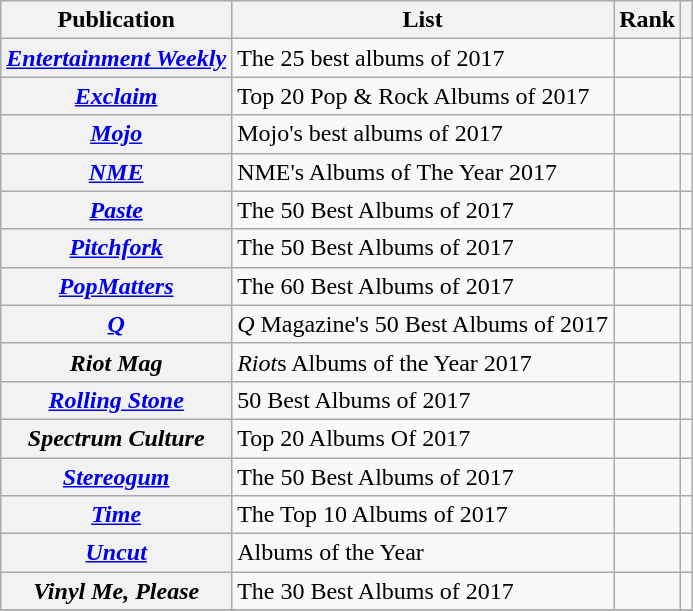<table class="wikitable sortable plainrowheaders">
<tr>
<th>Publication</th>
<th>List</th>
<th>Rank</th>
<th class="unsortable"></th>
</tr>
<tr>
<th scope="row"><em><a href='#'>Entertainment Weekly</a></em></th>
<td>The 25 best albums of 2017</td>
<td></td>
<td></td>
</tr>
<tr>
<th scope="row"><em><a href='#'>Exclaim</a></em></th>
<td>Top 20 Pop & Rock Albums of 2017</td>
<td></td>
<td></td>
</tr>
<tr>
<th scope="row"><em><a href='#'>Mojo</a></em></th>
<td>Mojo's best albums of 2017</td>
<td></td>
<td></td>
</tr>
<tr>
<th scope="row"><em><a href='#'>NME</a></em></th>
<td>NME's Albums of The Year 2017</td>
<td></td>
<td></td>
</tr>
<tr>
<th scope="row"><em><a href='#'>Paste</a></em></th>
<td>The 50 Best Albums of 2017</td>
<td></td>
<td></td>
</tr>
<tr>
<th scope="row"><em><a href='#'>Pitchfork</a></em></th>
<td>The 50 Best Albums of 2017</td>
<td></td>
<td></td>
</tr>
<tr>
<th scope="row"><em><a href='#'>PopMatters</a></em></th>
<td>The 60 Best Albums of 2017</td>
<td></td>
<td></td>
</tr>
<tr>
<th scope="row"><em><a href='#'>Q</a></em></th>
<td><em>Q</em> Magazine's 50 Best Albums of 2017</td>
<td></td>
<td></td>
</tr>
<tr>
<th scope="row"><em>Riot Mag</em></th>
<td><em>Riot</em>s Albums of the Year 2017</td>
<td></td>
<td></td>
</tr>
<tr>
<th scope="row"><em><a href='#'>Rolling Stone</a></em></th>
<td>50 Best Albums of 2017</td>
<td></td>
<td></td>
</tr>
<tr>
<th scope="row"><em>Spectrum Culture</em></th>
<td>Top 20 Albums Of 2017</td>
<td></td>
<td></td>
</tr>
<tr>
<th scope="row"><em><a href='#'>Stereogum</a></em></th>
<td>The 50 Best Albums of 2017</td>
<td></td>
<td></td>
</tr>
<tr>
<th scope="row"><em><a href='#'>Time</a></em></th>
<td>The Top 10 Albums of 2017</td>
<td></td>
<td></td>
</tr>
<tr>
<th scope="row"><em><a href='#'>Uncut</a></em></th>
<td>Albums of the Year</td>
<td></td>
<td></td>
</tr>
<tr>
<th scope="row"><em>Vinyl Me, Please</em></th>
<td>The 30 Best Albums of 2017</td>
<td></td>
<td></td>
</tr>
<tr>
</tr>
</table>
